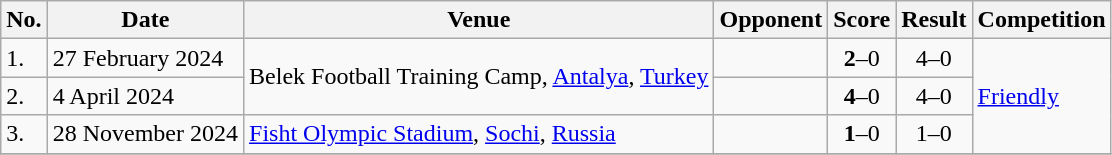<table class="wikitable">
<tr>
<th>No.</th>
<th>Date</th>
<th>Venue</th>
<th>Opponent</th>
<th>Score</th>
<th>Result</th>
<th>Competition</th>
</tr>
<tr>
<td>1.</td>
<td>27 February 2024</td>
<td rowspan=2>Belek Football Training Camp, <a href='#'>Antalya</a>, <a href='#'>Turkey</a></td>
<td></td>
<td align=center><strong>2</strong>–0</td>
<td align=center>4–0</td>
<td rowspan=3><a href='#'>Friendly</a></td>
</tr>
<tr>
<td>2.</td>
<td>4 April 2024</td>
<td></td>
<td align=center><strong>4</strong>–0</td>
<td align=center>4–0</td>
</tr>
<tr>
<td>3.</td>
<td>28 November 2024</td>
<td><a href='#'>Fisht Olympic Stadium</a>, <a href='#'>Sochi</a>, <a href='#'>Russia</a></td>
<td></td>
<td align=center><strong>1</strong>–0</td>
<td align=center>1–0</td>
</tr>
<tr>
</tr>
</table>
